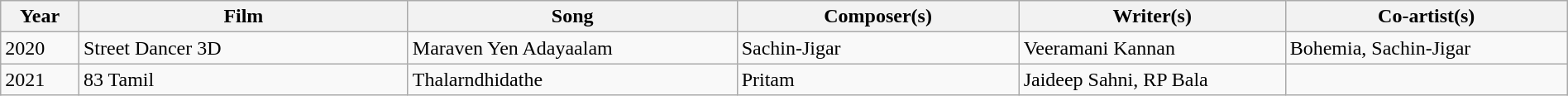<table class="wikitable sortable plainrowheaders" width="100%" "textcolor:#000;">
<tr>
<th scope="col" width=5%>Year</th>
<th scope="col" width=21%>Film</th>
<th scope="col" width=21%>Song</th>
<th scope="col" width=18%>Composer(s)</th>
<th scope="col" width=17%>Writer(s)</th>
<th scope="col" width=18%>Co-artist(s)</th>
</tr>
<tr>
<td>2020</td>
<td>Street Dancer 3D</td>
<td>Maraven Yen Adayaalam</td>
<td>Sachin-Jigar</td>
<td>Veeramani Kannan</td>
<td>Bohemia, Sachin-Jigar</td>
</tr>
<tr>
<td>2021</td>
<td>83 Tamil</td>
<td>Thalarndhidathe</td>
<td>Pritam</td>
<td>Jaideep Sahni, RP Bala</td>
<td></td>
</tr>
</table>
